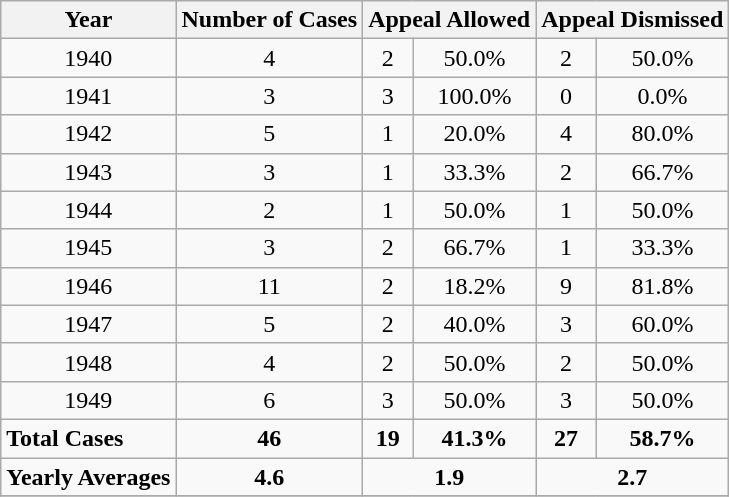<table class="wikitable sortable">
<tr>
<th>Year</th>
<th>Number of Cases</th>
<th colspan=2>Appeal Allowed</th>
<th colspan=2>Appeal Dismissed</th>
</tr>
<tr>
<td style="text-align: center;">1940</td>
<td style="text-align: center;">4</td>
<td style="text-align: center;">2</td>
<td style="text-align: center;">50.0%</td>
<td style="text-align: center;">2</td>
<td style="text-align: center;">50.0%</td>
</tr>
<tr>
<td style="text-align: center;">1941</td>
<td style="text-align: center;">3</td>
<td style="text-align: center;">3</td>
<td style="text-align: center;">100.0%</td>
<td style="text-align: center;">0</td>
<td style="text-align: center;">0.0%</td>
</tr>
<tr>
<td style="text-align: center;">1942</td>
<td style="text-align: center;">5</td>
<td style="text-align: center;">1</td>
<td style="text-align: center;">20.0%</td>
<td style="text-align: center;">4</td>
<td style="text-align: center;">80.0%</td>
</tr>
<tr>
<td style="text-align: center;">1943</td>
<td style="text-align: center;">3</td>
<td style="text-align: center;">1</td>
<td style="text-align: center;">33.3%</td>
<td style="text-align: center;">2</td>
<td style="text-align: center;">66.7%</td>
</tr>
<tr>
<td style="text-align: center;">1944</td>
<td style="text-align: center;">2</td>
<td style="text-align: center;">1</td>
<td style="text-align: center;">50.0%</td>
<td style="text-align: center;">1</td>
<td style="text-align: center;">50.0%</td>
</tr>
<tr>
<td style="text-align: center;">1945</td>
<td style="text-align: center;">3</td>
<td style="text-align: center;">2</td>
<td style="text-align: center;">66.7%</td>
<td style="text-align: center;">1</td>
<td style="text-align: center;">33.3%</td>
</tr>
<tr>
<td style="text-align: center;">1946</td>
<td style="text-align: center;">11</td>
<td style="text-align: center;">2</td>
<td style="text-align: center;">18.2%</td>
<td style="text-align: center;">9</td>
<td style="text-align: center;">81.8%</td>
</tr>
<tr>
<td style="text-align: center;">1947</td>
<td style="text-align: center;">5</td>
<td style="text-align: center;">2</td>
<td style="text-align: center;">40.0%</td>
<td style="text-align: center;">3</td>
<td style="text-align: center;">60.0%</td>
</tr>
<tr>
<td style="text-align: center;">1948</td>
<td style="text-align: center;">4</td>
<td style="text-align: center;">2</td>
<td style="text-align: center;">50.0%</td>
<td style="text-align: center;">2</td>
<td style="text-align: center;">50.0%</td>
</tr>
<tr>
<td style="text-align: center;">1949</td>
<td style="text-align: center;">6</td>
<td style="text-align: center;">3</td>
<td style="text-align: center;">50.0%</td>
<td style="text-align: center;">3</td>
<td style="text-align: center;">50.0%</td>
</tr>
<tr>
<td><strong>Total Cases</strong></td>
<td style="text-align: center;"><strong>46</strong></td>
<td style="text-align: center;"><strong>19</strong></td>
<td style="text-align: center;"><strong>41.3%</strong></td>
<td style="text-align: center;"><strong>27</strong></td>
<td style="text-align: center;"><strong>58.7%</strong></td>
</tr>
<tr>
<td><strong>Yearly Averages</strong></td>
<td style="text-align: center;"><strong>4.6</strong></td>
<td colspan="2" style="text-align:center;"><strong>1.9</strong></td>
<td colspan="2" style="text-align:center;"><strong>2.7</strong></td>
</tr>
<tr>
</tr>
</table>
